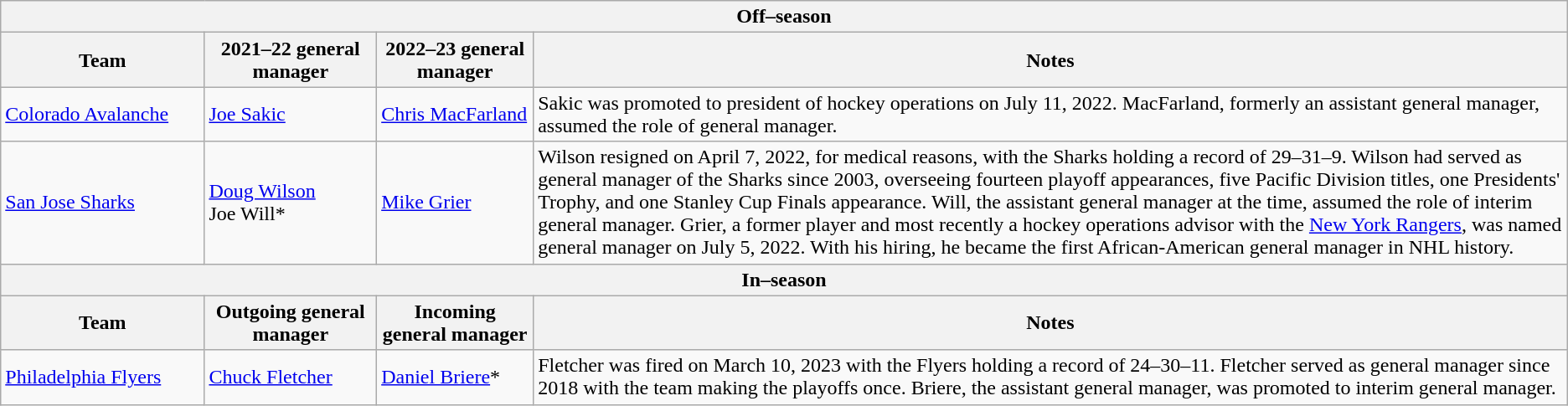<table class="wikitable">
<tr>
<th colspan="4">Off–season</th>
</tr>
<tr>
<th style="width:13%;">Team</th>
<th style="width:11%;">2021–22 general manager</th>
<th style="width:10%;">2022–23 general manager</th>
<th>Notes</th>
</tr>
<tr>
<td><a href='#'>Colorado Avalanche</a></td>
<td><a href='#'>Joe Sakic</a></td>
<td><a href='#'>Chris MacFarland</a></td>
<td>Sakic was promoted to president of hockey operations on July 11, 2022. MacFarland, formerly an assistant general manager, assumed the role of general manager.</td>
</tr>
<tr>
<td><a href='#'>San Jose Sharks</a></td>
<td><a href='#'>Doug Wilson</a><br>Joe Will*</td>
<td><a href='#'>Mike Grier</a></td>
<td>Wilson resigned on April 7, 2022, for medical reasons, with the Sharks holding a record of 29–31–9. Wilson had served as general manager of the Sharks since 2003, overseeing fourteen playoff appearances, five Pacific Division titles, one Presidents' Trophy, and one Stanley Cup Finals appearance. Will, the assistant general manager at the time, assumed the role of interim general manager. Grier, a former player and most recently a hockey operations advisor with the <a href='#'>New York Rangers</a>, was named general manager on July 5, 2022. With his hiring, he became the first African-American general manager in NHL history.</td>
</tr>
<tr>
<th colspan="4">In–season</th>
</tr>
<tr>
<th style="width:13%;">Team</th>
<th style="width:11%;">Outgoing general manager</th>
<th style="width:10%;">Incoming general manager</th>
<th>Notes</th>
</tr>
<tr>
<td><a href='#'>Philadelphia Flyers</a></td>
<td><a href='#'>Chuck Fletcher</a></td>
<td><a href='#'>Daniel Briere</a>*</td>
<td>Fletcher was fired on March 10, 2023 with the Flyers holding a record of 24–30–11. Fletcher served as general manager since 2018 with the team making the playoffs once. Briere, the assistant general manager, was promoted to interim general manager.</td>
</tr>
</table>
